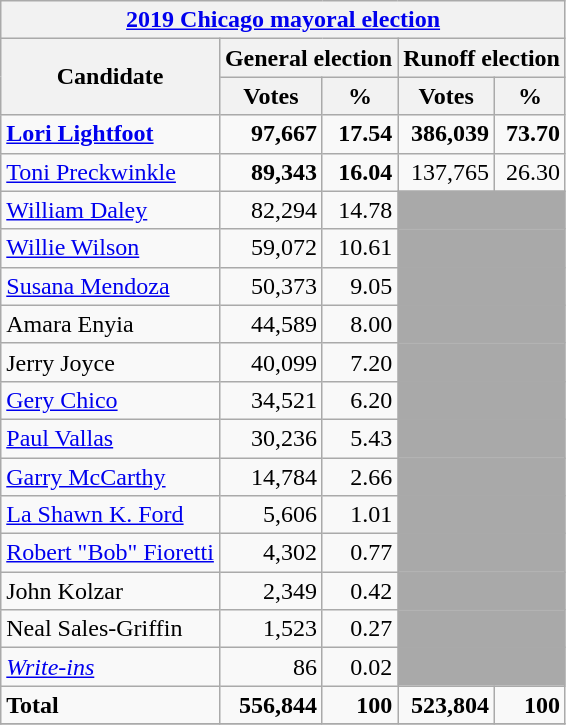<table class=wikitable>
<tr>
<th colspan=5><a href='#'>2019 Chicago mayoral election</a></th>
</tr>
<tr>
<th colspan=1 rowspan=2>Candidate</th>
<th colspan=2>General election</th>
<th colspan=2><strong>Runoff election</strong></th>
</tr>
<tr>
<th>Votes</th>
<th>%</th>
<th>Votes</th>
<th>%</th>
</tr>
<tr>
<td><strong><a href='#'>Lori Lightfoot</a></strong></td>
<td align="right"><strong>97,667</strong></td>
<td align="right"><strong>17.54</strong></td>
<td align="right"><strong>386,039</strong></td>
<td align="right"><strong>73.70</strong></td>
</tr>
<tr>
<td><a href='#'>Toni Preckwinkle</a></td>
<td align="right"><strong>89,343</strong></td>
<td align="right"><strong>16.04</strong></td>
<td align="right">137,765</td>
<td align="right">26.30</td>
</tr>
<tr>
<td><a href='#'>William Daley</a></td>
<td align="right">82,294</td>
<td align="right">14.78</td>
<td colspan=2 bgcolor=darkgray></td>
</tr>
<tr>
<td><a href='#'>Willie Wilson</a></td>
<td align="right">59,072</td>
<td align="right">10.61</td>
<td colspan=2 bgcolor=darkgray></td>
</tr>
<tr>
<td><a href='#'>Susana Mendoza</a></td>
<td align="right">50,373</td>
<td align="right">9.05</td>
<td colspan=2 bgcolor=darkgray></td>
</tr>
<tr>
<td>Amara Enyia</td>
<td align="right">44,589</td>
<td align="right">8.00</td>
<td colspan=2 bgcolor=darkgray></td>
</tr>
<tr>
<td>Jerry Joyce</td>
<td align="right">40,099</td>
<td align="right">7.20</td>
<td colspan=2 bgcolor=darkgray></td>
</tr>
<tr>
<td><a href='#'>Gery Chico</a></td>
<td align="right">34,521</td>
<td align="right">6.20</td>
<td colspan=2 bgcolor=darkgray></td>
</tr>
<tr>
<td><a href='#'>Paul Vallas</a></td>
<td align="right">30,236</td>
<td align="right">5.43</td>
<td colspan=2 bgcolor=darkgray></td>
</tr>
<tr>
<td><a href='#'>Garry McCarthy</a></td>
<td align="right">14,784</td>
<td align="right">2.66</td>
<td colspan=2 bgcolor=darkgray></td>
</tr>
<tr>
<td><a href='#'>La Shawn K. Ford</a></td>
<td align="right">5,606</td>
<td align="right">1.01</td>
<td colspan=2 bgcolor=darkgray></td>
</tr>
<tr>
<td><a href='#'>Robert "Bob" Fioretti</a></td>
<td align="right">4,302</td>
<td align="right">0.77</td>
<td colspan=2 bgcolor=darkgray></td>
</tr>
<tr>
<td>John Kolzar</td>
<td align="right">2,349</td>
<td align="right">0.42</td>
<td colspan=2 bgcolor=darkgray></td>
</tr>
<tr>
<td>Neal Sales-Griffin</td>
<td align="right">1,523</td>
<td align="right">0.27</td>
<td colspan=2 bgcolor=darkgray></td>
</tr>
<tr>
<td><em><a href='#'>Write-ins</a></em></td>
<td align="right">86</td>
<td align="right">0.02</td>
<td colspan=2 bgcolor=darkgray></td>
</tr>
<tr>
<td><strong>Total</strong></td>
<td align="right"><strong>556,844</strong></td>
<td align="right"><strong>100</strong></td>
<td align="right"><strong>523,804</strong></td>
<td align="right"><strong>100</strong></td>
</tr>
<tr>
</tr>
</table>
